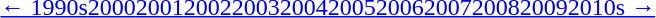<table id="toc" class="toc" summary=Contents>
<tr>
<th></th>
</tr>
<tr>
<td align="center"><a href='#'>← 1990s</a><a href='#'>2000</a><a href='#'>2001</a><a href='#'>2002</a><a href='#'>2003</a><a href='#'>2004</a><a href='#'>2005</a><a href='#'>2006</a><a href='#'>2007</a><a href='#'>2008</a><a href='#'>2009</a><a href='#'>2010s →</a></td>
</tr>
</table>
